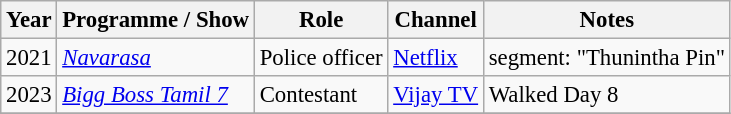<table class="wikitable" style="font-size: 95%;">
<tr>
<th>Year</th>
<th>Programme / Show</th>
<th>Role</th>
<th>Channel</th>
<th>Notes</th>
</tr>
<tr>
<td>2021</td>
<td><em><a href='#'>Navarasa</a></em></td>
<td>Police officer</td>
<td><a href='#'>Netflix</a></td>
<td>segment: "Thunintha Pin"</td>
</tr>
<tr>
<td>2023</td>
<td><em><a href='#'> Bigg Boss Tamil 7</a></em></td>
<td>Contestant</td>
<td><a href='#'>Vijay TV</a></td>
<td>Walked Day 8</td>
</tr>
<tr>
</tr>
</table>
